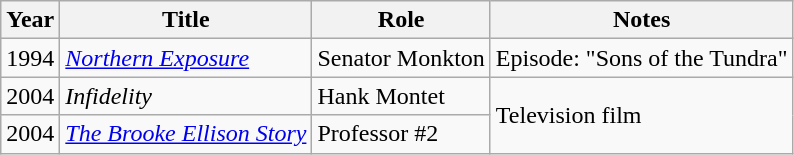<table class="wikitable sortable">
<tr>
<th>Year</th>
<th>Title</th>
<th>Role</th>
<th>Notes</th>
</tr>
<tr>
<td>1994</td>
<td><em><a href='#'>Northern Exposure</a></em></td>
<td>Senator Monkton</td>
<td>Episode: "Sons of the Tundra"</td>
</tr>
<tr>
<td>2004</td>
<td><em>Infidelity</em></td>
<td>Hank Montet</td>
<td rowspan="2">Television film</td>
</tr>
<tr>
<td>2004</td>
<td><em><a href='#'>The Brooke Ellison Story</a></em></td>
<td>Professor #2</td>
</tr>
</table>
